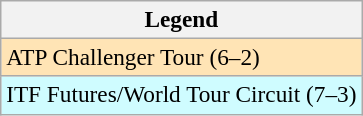<table class=wikitable style=font-size:97%>
<tr>
<th>Legend</th>
</tr>
<tr bgcolor=moccasin>
<td>ATP Challenger Tour (6–2)</td>
</tr>
<tr bgcolor=#CFFCFF>
<td>ITF Futures/World Tour Circuit (7–3)</td>
</tr>
</table>
